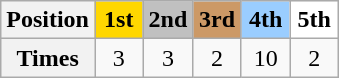<table class="wikitable" style="text-align: center">
<tr>
<th width="50">Position</th>
<th style="background:#FFD700;" width="25">1st</th>
<th style="background:#C0C0C0;" width="25">2nd</th>
<th style="background:#cc9966;" width="25">3rd</th>
<th style="background:#9acdff;" width="25">4th</th>
<th style="background:#FFFFFF;" width="25">5th</th>
</tr>
<tr>
<th>Times</th>
<td>3</td>
<td>3</td>
<td>2</td>
<td>10</td>
<td>2</td>
</tr>
</table>
